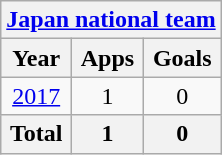<table class="wikitable" style="text-align:center">
<tr>
<th colspan=3><a href='#'>Japan national team</a></th>
</tr>
<tr>
<th>Year</th>
<th>Apps</th>
<th>Goals</th>
</tr>
<tr>
<td><a href='#'>2017</a></td>
<td>1</td>
<td>0</td>
</tr>
<tr>
<th>Total</th>
<th>1</th>
<th>0</th>
</tr>
</table>
